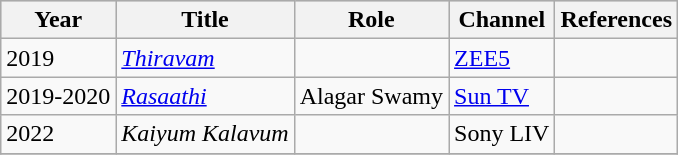<table class="wikitable">
<tr style="background:#ccc; text-align:center;">
<th>Year</th>
<th>Title</th>
<th>Role</th>
<th>Channel</th>
<th>References</th>
</tr>
<tr>
<td>2019</td>
<td><em><a href='#'>Thiravam</a></em></td>
<td></td>
<td><a href='#'>ZEE5</a></td>
<td></td>
</tr>
<tr>
<td>2019-2020</td>
<td><em><a href='#'>Rasaathi</a></em></td>
<td>Alagar Swamy</td>
<td><a href='#'>Sun TV</a></td>
<td></td>
</tr>
<tr>
<td>2022</td>
<td><em>Kaiyum Kalavum</em></td>
<td></td>
<td>Sony LIV</td>
<td></td>
</tr>
<tr>
</tr>
</table>
